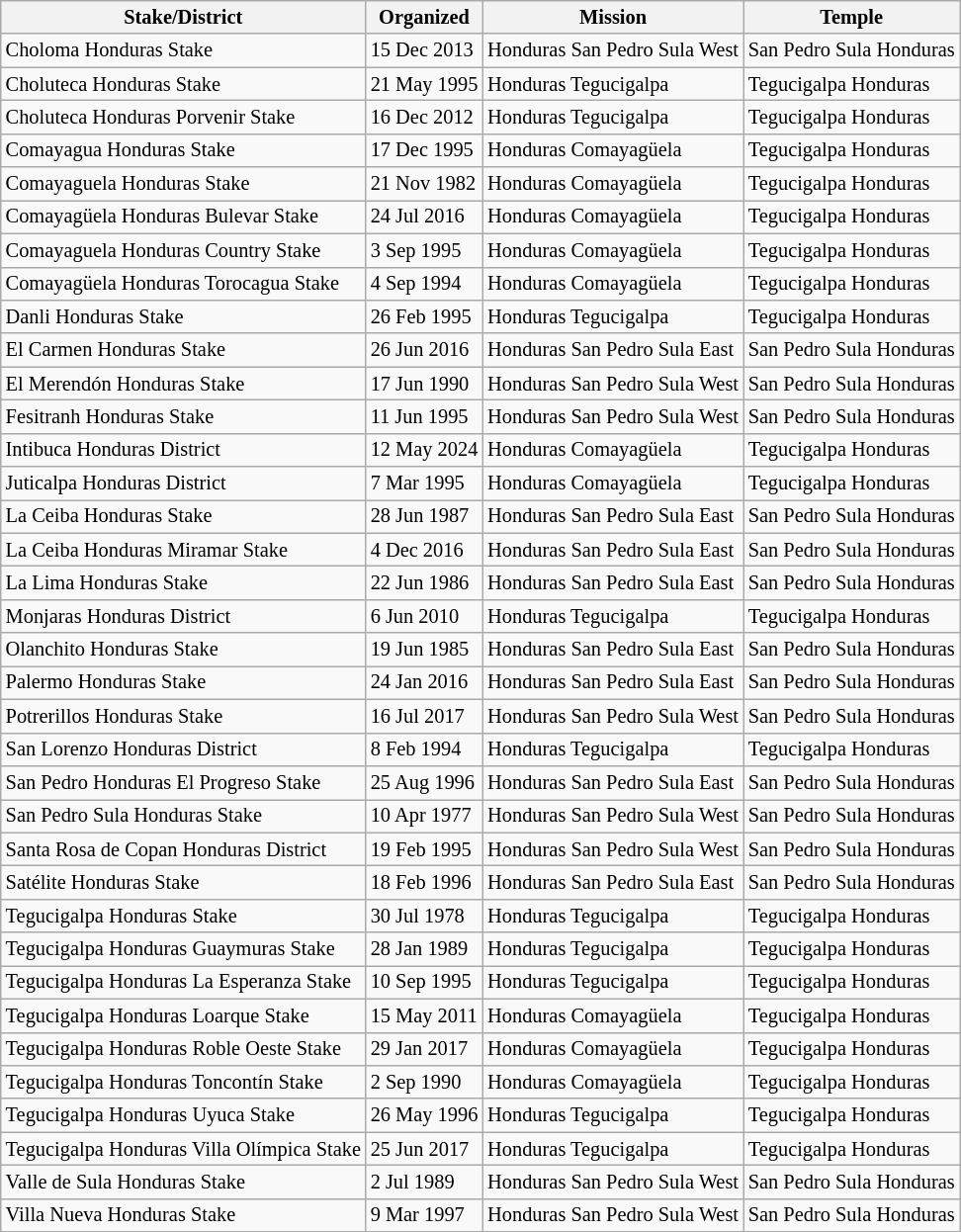<table class="wikitable sortable mw-collapsible mw-collapsed" style="font-size:85%">
<tr>
<th>Stake/District</th>
<th data-sort-type=date>Organized</th>
<th>Mission</th>
<th>Temple</th>
</tr>
<tr San Pedro Sula>
<td>Choloma Honduras Stake</td>
<td>15 Dec 2013</td>
<td>Honduras San Pedro Sula West</td>
<td>San Pedro Sula Honduras</td>
</tr>
<tr>
<td>Choluteca Honduras Stake</td>
<td>21 May 1995</td>
<td>Honduras Tegucigalpa</td>
<td>Tegucigalpa Honduras</td>
</tr>
<tr>
<td>Choluteca Honduras Porvenir Stake</td>
<td>16 Dec 2012</td>
<td>Honduras Tegucigalpa</td>
<td>Tegucigalpa Honduras</td>
</tr>
<tr>
<td>Comayagua Honduras Stake</td>
<td>17 Dec 1995</td>
<td>Honduras Comayagüela</td>
<td>Tegucigalpa Honduras</td>
</tr>
<tr>
<td>Comayaguela Honduras Stake</td>
<td>21 Nov 1982</td>
<td>Honduras Comayagüela</td>
<td>Tegucigalpa Honduras</td>
</tr>
<tr>
<td>Comayagüela Honduras Bulevar Stake</td>
<td>24 Jul 2016</td>
<td>Honduras Comayagüela</td>
<td>Tegucigalpa Honduras</td>
</tr>
<tr>
<td>Comayaguela Honduras Country Stake</td>
<td>3 Sep 1995</td>
<td>Honduras Comayagüela</td>
<td>Tegucigalpa Honduras</td>
</tr>
<tr>
<td>Comayagüela Honduras Torocagua Stake</td>
<td>4 Sep 1994</td>
<td>Honduras Comayagüela</td>
<td>Tegucigalpa Honduras</td>
</tr>
<tr>
<td>Danli Honduras Stake</td>
<td>26 Feb 1995</td>
<td>Honduras Tegucigalpa</td>
<td>Tegucigalpa Honduras</td>
</tr>
<tr>
<td>El Carmen Honduras Stake</td>
<td>26 Jun 2016</td>
<td>Honduras San Pedro Sula East</td>
<td>San Pedro Sula Honduras</td>
</tr>
<tr>
<td>El Merendón Honduras Stake</td>
<td>17 Jun 1990</td>
<td>Honduras San Pedro Sula West</td>
<td>San Pedro Sula Honduras</td>
</tr>
<tr>
<td>Fesitranh Honduras Stake</td>
<td>11 Jun 1995</td>
<td>Honduras San Pedro Sula West</td>
<td>San Pedro Sula Honduras</td>
</tr>
<tr>
<td>Intibuca Honduras District</td>
<td>12 May 2024</td>
<td>Honduras Comayagüela</td>
<td>Tegucigalpa Honduras</td>
</tr>
<tr>
<td>Juticalpa Honduras District</td>
<td>7 Mar 1995</td>
<td>Honduras Comayagüela</td>
<td>Tegucigalpa Honduras</td>
</tr>
<tr>
<td>La Ceiba Honduras Stake</td>
<td>28 Jun 1987</td>
<td>Honduras San Pedro Sula East</td>
<td>San Pedro Sula Honduras</td>
</tr>
<tr>
<td>La Ceiba Honduras Miramar Stake</td>
<td>4 Dec 2016</td>
<td>Honduras San Pedro Sula East</td>
<td>San Pedro Sula Honduras</td>
</tr>
<tr>
<td>La Lima Honduras Stake</td>
<td>22 Jun 1986</td>
<td>Honduras San Pedro Sula East</td>
<td>San Pedro Sula Honduras</td>
</tr>
<tr>
<td>Monjaras Honduras District</td>
<td>6 Jun 2010</td>
<td>Honduras Tegucigalpa</td>
<td>Tegucigalpa Honduras</td>
</tr>
<tr>
<td>Olanchito Honduras Stake</td>
<td>19 Jun 1985</td>
<td>Honduras San Pedro Sula East</td>
<td>San Pedro Sula Honduras</td>
</tr>
<tr>
<td>Palermo Honduras Stake</td>
<td>24 Jan 2016</td>
<td>Honduras San Pedro Sula East</td>
<td>San Pedro Sula Honduras</td>
</tr>
<tr>
<td>Potrerillos Honduras Stake</td>
<td>16 Jul 2017</td>
<td>Honduras San Pedro Sula West</td>
<td>San Pedro Sula Honduras</td>
</tr>
<tr>
<td>San Lorenzo Honduras District</td>
<td>8 Feb 1994</td>
<td>Honduras Tegucigalpa</td>
<td>Tegucigalpa Honduras</td>
</tr>
<tr>
<td>San Pedro Honduras El Progreso Stake</td>
<td>25 Aug 1996</td>
<td>Honduras San Pedro Sula East</td>
<td>San Pedro Sula Honduras</td>
</tr>
<tr>
<td>San Pedro Sula Honduras Stake</td>
<td>10 Apr 1977</td>
<td>Honduras San Pedro Sula West</td>
<td>San Pedro Sula Honduras</td>
</tr>
<tr>
<td>Santa Rosa de Copan Honduras District</td>
<td>19 Feb 1995</td>
<td>Honduras San Pedro Sula West</td>
<td>San Pedro Sula Honduras</td>
</tr>
<tr>
<td>Satélite Honduras Stake</td>
<td>18 Feb 1996</td>
<td>Honduras San Pedro Sula East</td>
<td>San Pedro Sula Honduras</td>
</tr>
<tr>
<td>Tegucigalpa Honduras Stake</td>
<td>30 Jul 1978</td>
<td>Honduras Tegucigalpa</td>
<td>Tegucigalpa Honduras</td>
</tr>
<tr>
<td>Tegucigalpa Honduras Guaymuras Stake</td>
<td>28 Jan 1989</td>
<td>Honduras Tegucigalpa</td>
<td>Tegucigalpa Honduras</td>
</tr>
<tr>
<td>Tegucigalpa Honduras La Esperanza Stake</td>
<td>10 Sep 1995</td>
<td>Honduras Tegucigalpa</td>
<td>Tegucigalpa Honduras</td>
</tr>
<tr>
<td>Tegucigalpa Honduras Loarque Stake</td>
<td>15 May 2011</td>
<td>Honduras Comayagüela</td>
<td>Tegucigalpa Honduras</td>
</tr>
<tr>
<td>Tegucigalpa Honduras Roble Oeste Stake</td>
<td>29 Jan 2017</td>
<td>Honduras Comayagüela</td>
<td>Tegucigalpa Honduras</td>
</tr>
<tr>
<td>Tegucigalpa Honduras Toncontín Stake</td>
<td>2 Sep 1990</td>
<td>Honduras Comayagüela</td>
<td>Tegucigalpa Honduras</td>
</tr>
<tr>
<td>Tegucigalpa Honduras Uyuca Stake</td>
<td>26 May 1996</td>
<td>Honduras Tegucigalpa</td>
<td>Tegucigalpa Honduras</td>
</tr>
<tr>
<td>Tegucigalpa Honduras Villa Olímpica Stake</td>
<td>25 Jun 2017</td>
<td>Honduras Tegucigalpa</td>
<td>Tegucigalpa Honduras</td>
</tr>
<tr>
<td>Valle de Sula Honduras Stake</td>
<td>2 Jul 1989</td>
<td>Honduras San Pedro Sula West</td>
<td>San Pedro Sula Honduras</td>
</tr>
<tr>
<td>Villa Nueva Honduras Stake</td>
<td>9 Mar 1997</td>
<td>Honduras San Pedro Sula West</td>
<td>San Pedro Sula Honduras</td>
</tr>
</table>
